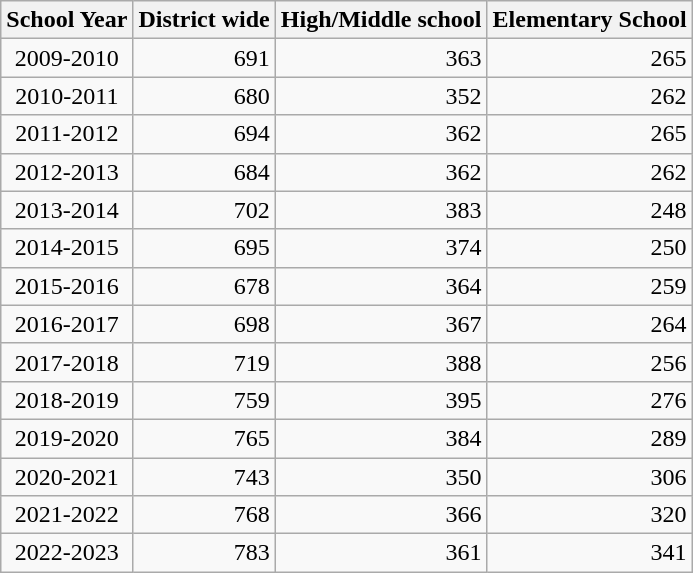<table class="wikitable sortable">
<tr>
<th>School Year</th>
<th>District wide</th>
<th>High/Middle school</th>
<th>Elementary School</th>
</tr>
<tr align=right>
<td align=center>2009-2010</td>
<td align=right>691</td>
<td align=right>363</td>
<td align=right>265</td>
</tr>
<tr align=right>
<td align=center>2010-2011</td>
<td align=right>680</td>
<td align=right>352</td>
<td align=right>262</td>
</tr>
<tr align=right>
<td align=center>2011-2012</td>
<td align=right>694</td>
<td align=right>362</td>
<td align=right>265</td>
</tr>
<tr align=right>
<td align=center>2012-2013</td>
<td align=right>684</td>
<td align=right>362</td>
<td align=right>262</td>
</tr>
<tr align=right>
<td align=center>2013-2014</td>
<td align=right>702</td>
<td align=right>383</td>
<td align=right>248</td>
</tr>
<tr align=right>
<td align=center>2014-2015</td>
<td align=right>695</td>
<td align=right>374</td>
<td align=right>250</td>
</tr>
<tr align=right>
<td align=center>2015-2016</td>
<td align=right>678</td>
<td align=right>364</td>
<td align=right>259</td>
</tr>
<tr align=right>
<td align=center>2016-2017</td>
<td align=right>698</td>
<td align=right>367</td>
<td align=right>264</td>
</tr>
<tr align=right>
<td align=center>2017-2018</td>
<td align=right>719</td>
<td align=right>388</td>
<td align=right>256</td>
</tr>
<tr align=right>
<td align=center>2018-2019</td>
<td align=right>759</td>
<td align=right>395</td>
<td align=right>276</td>
</tr>
<tr align=right>
<td align=center>2019-2020</td>
<td align=right>765</td>
<td align=right>384</td>
<td align=right>289</td>
</tr>
<tr align=right>
<td align=center>2020-2021</td>
<td align=right>743</td>
<td align=right>350</td>
<td align=right>306</td>
</tr>
<tr align=right>
<td align=center>2021-2022</td>
<td align=right>768</td>
<td align=right>366</td>
<td align=right>320</td>
</tr>
<tr align=right>
<td align=center>2022-2023</td>
<td align=right>783</td>
<td align=right>361</td>
<td align=right>341</td>
</tr>
</table>
